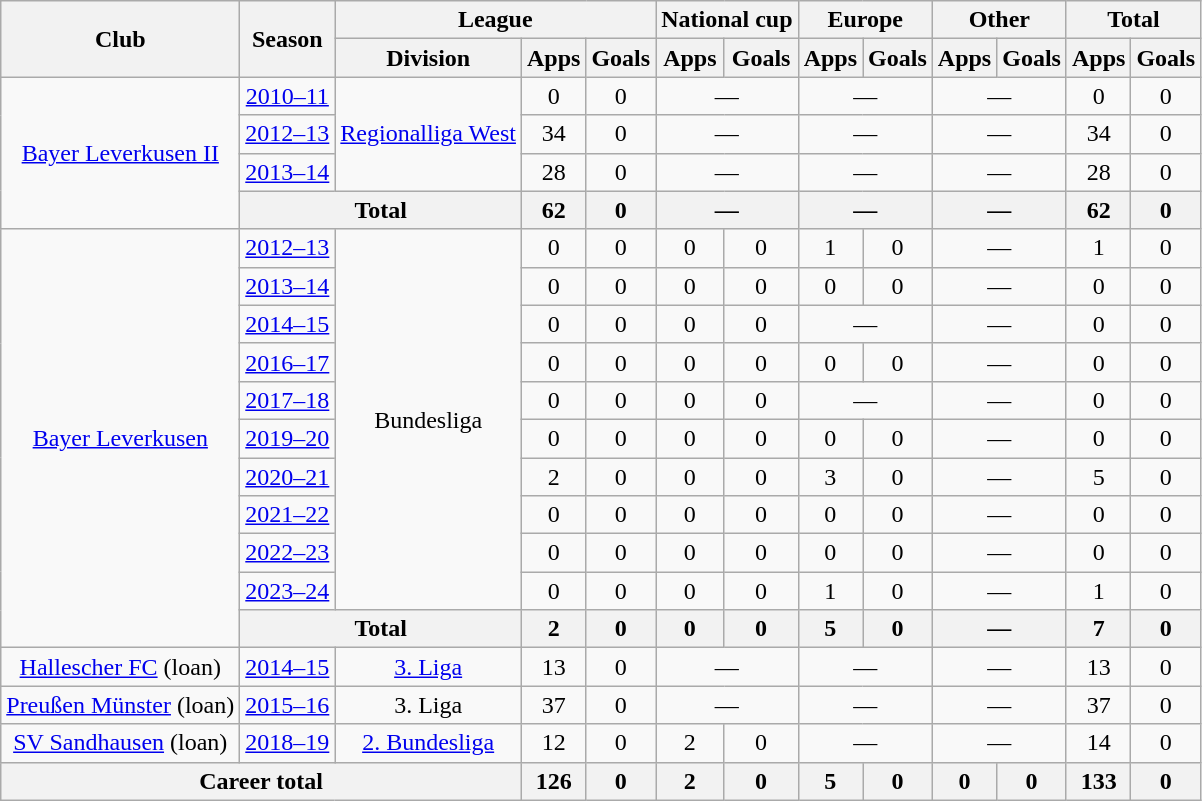<table class="wikitable" style="text-align:center">
<tr>
<th rowspan="2">Club</th>
<th rowspan="2">Season</th>
<th colspan="3">League</th>
<th colspan="2">National cup</th>
<th colspan="2">Europe</th>
<th colspan="2">Other</th>
<th colspan="2">Total</th>
</tr>
<tr>
<th>Division</th>
<th>Apps</th>
<th>Goals</th>
<th>Apps</th>
<th>Goals</th>
<th>Apps</th>
<th>Goals</th>
<th>Apps</th>
<th>Goals</th>
<th>Apps</th>
<th>Goals</th>
</tr>
<tr>
<td rowspan="4"><a href='#'>Bayer Leverkusen II</a></td>
<td><a href='#'>2010–11</a></td>
<td rowspan="3"><a href='#'>Regionalliga West</a></td>
<td>0</td>
<td>0</td>
<td colspan="2">—</td>
<td colspan="2">—</td>
<td colspan="2">—</td>
<td>0</td>
<td>0</td>
</tr>
<tr>
<td><a href='#'>2012–13</a></td>
<td>34</td>
<td>0</td>
<td colspan="2">—</td>
<td colspan="2">—</td>
<td colspan="2">—</td>
<td>34</td>
<td>0</td>
</tr>
<tr>
<td><a href='#'>2013–14</a></td>
<td>28</td>
<td>0</td>
<td colspan="2">—</td>
<td colspan="2">—</td>
<td colspan="2">—</td>
<td>28</td>
<td>0</td>
</tr>
<tr>
<th colspan="2">Total</th>
<th>62</th>
<th>0</th>
<th colspan="2">—</th>
<th colspan="2">—</th>
<th colspan="2">—</th>
<th>62</th>
<th>0</th>
</tr>
<tr>
<td rowspan="11"><a href='#'>Bayer Leverkusen</a></td>
<td><a href='#'>2012–13</a></td>
<td rowspan="10">Bundesliga</td>
<td>0</td>
<td>0</td>
<td>0</td>
<td>0</td>
<td>1</td>
<td>0</td>
<td colspan="2">—</td>
<td>1</td>
<td>0</td>
</tr>
<tr>
<td><a href='#'>2013–14</a></td>
<td>0</td>
<td>0</td>
<td>0</td>
<td>0</td>
<td>0</td>
<td>0</td>
<td colspan="2">—</td>
<td>0</td>
<td>0</td>
</tr>
<tr>
<td><a href='#'>2014–15</a></td>
<td>0</td>
<td>0</td>
<td>0</td>
<td>0</td>
<td colspan="2">—</td>
<td colspan="2">—</td>
<td>0</td>
<td>0</td>
</tr>
<tr>
<td><a href='#'>2016–17</a></td>
<td>0</td>
<td>0</td>
<td>0</td>
<td>0</td>
<td>0</td>
<td>0</td>
<td colspan="2">—</td>
<td>0</td>
<td>0</td>
</tr>
<tr>
<td><a href='#'>2017–18</a></td>
<td>0</td>
<td>0</td>
<td>0</td>
<td>0</td>
<td colspan="2">—</td>
<td colspan="2">—</td>
<td>0</td>
<td>0</td>
</tr>
<tr>
<td><a href='#'>2019–20</a></td>
<td>0</td>
<td>0</td>
<td>0</td>
<td>0</td>
<td>0</td>
<td>0</td>
<td colspan="2">—</td>
<td>0</td>
<td>0</td>
</tr>
<tr>
<td><a href='#'>2020–21</a></td>
<td>2</td>
<td>0</td>
<td>0</td>
<td>0</td>
<td>3</td>
<td>0</td>
<td colspan="2">—</td>
<td>5</td>
<td>0</td>
</tr>
<tr>
<td><a href='#'>2021–22</a></td>
<td>0</td>
<td>0</td>
<td>0</td>
<td>0</td>
<td>0</td>
<td>0</td>
<td colspan="2">—</td>
<td>0</td>
<td>0</td>
</tr>
<tr>
<td><a href='#'>2022–23</a></td>
<td>0</td>
<td>0</td>
<td>0</td>
<td>0</td>
<td>0</td>
<td>0</td>
<td colspan="2">—</td>
<td>0</td>
<td>0</td>
</tr>
<tr>
<td><a href='#'>2023–24</a></td>
<td>0</td>
<td>0</td>
<td>0</td>
<td>0</td>
<td>1</td>
<td>0</td>
<td colspan="2">—</td>
<td>1</td>
<td>0</td>
</tr>
<tr>
<th colspan="2">Total</th>
<th>2</th>
<th>0</th>
<th>0</th>
<th>0</th>
<th>5</th>
<th>0</th>
<th colspan="2">—</th>
<th>7</th>
<th>0</th>
</tr>
<tr>
<td><a href='#'>Hallescher FC</a> (loan)</td>
<td><a href='#'>2014–15</a></td>
<td><a href='#'>3. Liga</a></td>
<td>13</td>
<td>0</td>
<td colspan="2">—</td>
<td colspan="2">—</td>
<td colspan="2">—</td>
<td>13</td>
<td>0</td>
</tr>
<tr>
<td><a href='#'>Preußen Münster</a> (loan)</td>
<td><a href='#'>2015–16</a></td>
<td>3. Liga</td>
<td>37</td>
<td>0</td>
<td colspan="2">—</td>
<td colspan="2">—</td>
<td colspan="2">—</td>
<td>37</td>
<td>0</td>
</tr>
<tr>
<td><a href='#'>SV Sandhausen</a> (loan)</td>
<td><a href='#'>2018–19</a></td>
<td><a href='#'>2. Bundesliga</a></td>
<td>12</td>
<td>0</td>
<td>2</td>
<td>0</td>
<td colspan="2">—</td>
<td colspan="2">—</td>
<td>14</td>
<td>0</td>
</tr>
<tr>
<th colspan="3">Career total</th>
<th>126</th>
<th>0</th>
<th>2</th>
<th>0</th>
<th>5</th>
<th>0</th>
<th>0</th>
<th>0</th>
<th>133</th>
<th>0</th>
</tr>
</table>
